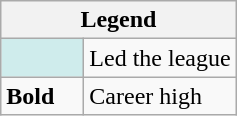<table class="wikitable mw-collapsible mw-collapsed">
<tr>
<th colspan="2">Legend</th>
</tr>
<tr>
<td style="background:#cfecec; width:3em;"></td>
<td>Led the league</td>
</tr>
<tr>
<td><strong>Bold</strong></td>
<td>Career high</td>
</tr>
</table>
